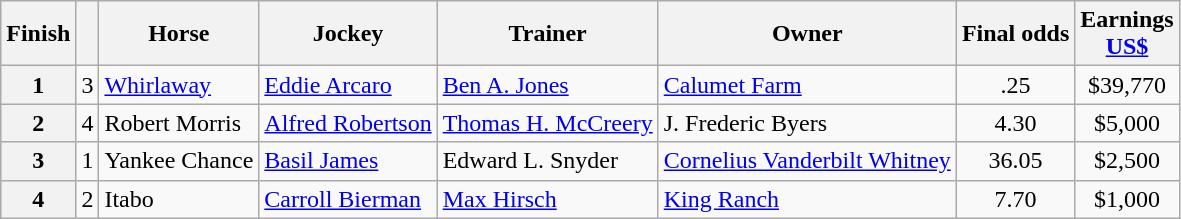<table class="wikitable sortable">
<tr>
<th>Finish</th>
<th></th>
<th>Horse</th>
<th>Jockey</th>
<th>Trainer</th>
<th>Owner</th>
<th>Final odds</th>
<th>Earnings<br><span><a href='#'>US$</a></span></th>
</tr>
<tr>
<th>1</th>
<td style="text-align: center;">3</td>
<td><a href='#'>Whirlaway</a></td>
<td><a href='#'>Eddie Arcaro</a></td>
<td><a href='#'>Ben A. Jones</a></td>
<td><a href='#'>Calumet Farm</a></td>
<td style="text-align: center;">.25</td>
<td style="text-align: center;">$39,770</td>
</tr>
<tr>
<th>2</th>
<td style="text-align: center;">4</td>
<td>Robert Morris</td>
<td><a href='#'>Alfred Robertson</a></td>
<td><a href='#'>Thomas H. McCreery</a></td>
<td>J. Frederic Byers</td>
<td style="text-align: center;">4.30</td>
<td style="text-align: center;">$5,000</td>
</tr>
<tr>
<th>3</th>
<td style="text-align: center;">1</td>
<td>Yankee Chance</td>
<td><a href='#'>Basil James</a></td>
<td>Edward L. Snyder</td>
<td><a href='#'>Cornelius Vanderbilt Whitney</a></td>
<td style="text-align: center;">36.05</td>
<td style="text-align: center;">$2,500</td>
</tr>
<tr>
<th>4</th>
<td style="text-align: center;">2</td>
<td>Itabo</td>
<td><a href='#'>Carroll Bierman</a></td>
<td><a href='#'>Max Hirsch</a></td>
<td><a href='#'>King Ranch</a></td>
<td style="text-align: center;">7.70</td>
<td style="text-align: center;">$1,000</td>
</tr>
</table>
